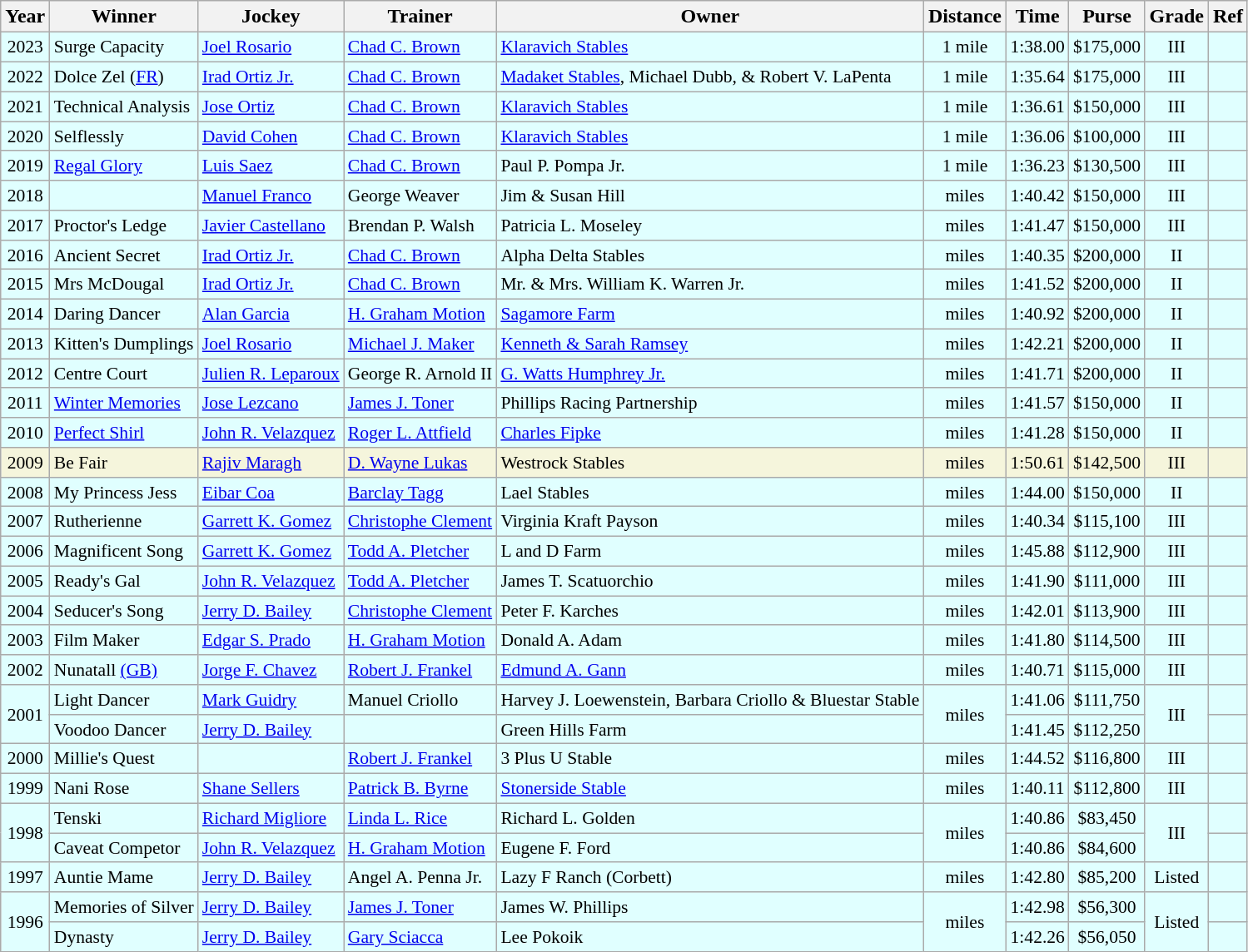<table class="wikitable sortable">
<tr>
<th>Year</th>
<th>Winner</th>
<th>Jockey</th>
<th>Trainer</th>
<th>Owner</th>
<th>Distance</th>
<th>Time</th>
<th>Purse</th>
<th>Grade</th>
<th>Ref</th>
</tr>
<tr style="font-size:90%; background-color:lightcyan">
<td align=center>2023</td>
<td>Surge Capacity</td>
<td><a href='#'>Joel Rosario</a></td>
<td><a href='#'>Chad C. Brown</a></td>
<td><a href='#'>Klaravich Stables</a></td>
<td align=center>1 mile</td>
<td align=center>1:38.00</td>
<td align=center>$175,000</td>
<td align=center>III</td>
<td></td>
</tr>
<tr style="font-size:90%; background-color:lightcyan">
<td align=center>2022</td>
<td>Dolce Zel (<a href='#'>FR</a>)</td>
<td><a href='#'>Irad Ortiz Jr.</a></td>
<td><a href='#'>Chad C. Brown</a></td>
<td><a href='#'>Madaket Stables</a>, Michael Dubb, & Robert V. LaPenta</td>
<td align=center>1 mile</td>
<td align=center>1:35.64</td>
<td align=center>$175,000</td>
<td align=center>III</td>
<td></td>
</tr>
<tr style="font-size:90%; background-color:lightcyan">
<td align=center>2021</td>
<td>Technical Analysis</td>
<td><a href='#'>Jose Ortiz</a></td>
<td><a href='#'>Chad C. Brown</a></td>
<td><a href='#'>Klaravich Stables</a></td>
<td align=center>1 mile</td>
<td align=center>1:36.61</td>
<td align=center>$150,000</td>
<td align=center>III</td>
<td></td>
</tr>
<tr style="font-size:90%; background-color:lightcyan">
<td align=center>2020</td>
<td>Selflessly</td>
<td><a href='#'>David Cohen</a></td>
<td><a href='#'>Chad C. Brown</a></td>
<td><a href='#'>Klaravich Stables</a></td>
<td align=center>1 mile</td>
<td align=center>1:36.06</td>
<td align=center>$100,000</td>
<td align=center>III</td>
<td></td>
</tr>
<tr style="font-size:90%; background-color:lightcyan">
<td align=center>2019</td>
<td><a href='#'>Regal Glory</a></td>
<td><a href='#'>Luis Saez</a></td>
<td><a href='#'>Chad C. Brown</a></td>
<td>Paul P. Pompa Jr.</td>
<td align=center>1 mile</td>
<td align=center>1:36.23</td>
<td align=center>$130,500</td>
<td align=center>III</td>
<td></td>
</tr>
<tr style="font-size:90%; background-color:lightcyan">
<td align=center>2018</td>
<td></td>
<td><a href='#'>Manuel Franco</a></td>
<td>George Weaver</td>
<td>Jim & Susan Hill</td>
<td align=center> miles</td>
<td align=center>1:40.42</td>
<td align=center>$150,000</td>
<td align=center>III</td>
<td></td>
</tr>
<tr style="font-size:90%; background-color:lightcyan">
<td align=center>2017</td>
<td>Proctor's Ledge</td>
<td><a href='#'>Javier Castellano</a></td>
<td>Brendan P. Walsh</td>
<td>Patricia L. Moseley</td>
<td align=center> miles</td>
<td align=center>1:41.47</td>
<td align=center>$150,000</td>
<td align=center>III</td>
<td></td>
</tr>
<tr style="font-size:90%; background-color:lightcyan">
<td align=center>2016</td>
<td>Ancient Secret</td>
<td><a href='#'>Irad Ortiz Jr.</a></td>
<td><a href='#'>Chad C. Brown</a></td>
<td>Alpha Delta Stables</td>
<td align=center> miles</td>
<td align=center>1:40.35</td>
<td align=center>$200,000</td>
<td align=center>II</td>
<td></td>
</tr>
<tr style="font-size:90%; background-color:lightcyan">
<td align=center>2015</td>
<td>Mrs McDougal</td>
<td><a href='#'>Irad Ortiz Jr.</a></td>
<td><a href='#'>Chad C. Brown</a></td>
<td>Mr. & Mrs. William K. Warren Jr.</td>
<td align=center> miles</td>
<td align=center>1:41.52</td>
<td align=center>$200,000</td>
<td align=center>II</td>
<td></td>
</tr>
<tr style="font-size:90%; background-color:lightcyan">
<td align=center>2014</td>
<td>Daring Dancer</td>
<td><a href='#'>Alan Garcia</a></td>
<td><a href='#'>H. Graham Motion</a></td>
<td><a href='#'>Sagamore Farm</a></td>
<td align=center> miles</td>
<td align=center>1:40.92</td>
<td align=center>$200,000</td>
<td align=center>II</td>
<td></td>
</tr>
<tr style="font-size:90%; background-color:lightcyan">
<td align=center>2013</td>
<td>Kitten's Dumplings</td>
<td><a href='#'>Joel Rosario</a></td>
<td><a href='#'>Michael J. Maker</a></td>
<td><a href='#'>Kenneth & Sarah Ramsey</a></td>
<td align=center> miles</td>
<td align=center>1:42.21</td>
<td align=center>$200,000</td>
<td align=center>II</td>
<td></td>
</tr>
<tr style="font-size:90%; background-color:lightcyan">
<td align=center>2012</td>
<td>Centre Court</td>
<td><a href='#'>Julien R. Leparoux</a></td>
<td>George R. Arnold II</td>
<td><a href='#'>G. Watts Humphrey Jr.</a></td>
<td align=center> miles</td>
<td align=center>1:41.71</td>
<td align=center>$200,000</td>
<td align=center>II</td>
<td></td>
</tr>
<tr style="font-size:90%; background-color:lightcyan">
<td align=center>2011</td>
<td><a href='#'>Winter Memories</a></td>
<td><a href='#'>Jose Lezcano</a></td>
<td><a href='#'>James J. Toner</a></td>
<td>Phillips Racing Partnership</td>
<td align=center> miles</td>
<td align=center>1:41.57</td>
<td align=center>$150,000</td>
<td align=center>II</td>
<td></td>
</tr>
<tr style="font-size:90%; background-color:lightcyan">
<td align=center>2010</td>
<td><a href='#'>Perfect Shirl</a></td>
<td><a href='#'>John R. Velazquez</a></td>
<td><a href='#'>Roger L. Attfield</a></td>
<td><a href='#'>Charles Fipke</a></td>
<td align=center> miles</td>
<td align=center>1:41.28</td>
<td align=center>$150,000</td>
<td align=center>II</td>
<td></td>
</tr>
<tr style="font-size:90%; background-color:beige">
<td align=center>2009</td>
<td>Be Fair</td>
<td><a href='#'>Rajiv Maragh</a></td>
<td><a href='#'>D. Wayne Lukas</a></td>
<td>Westrock Stables</td>
<td align=center> miles</td>
<td align=center>1:50.61</td>
<td align=center>$142,500</td>
<td align=center>III</td>
<td></td>
</tr>
<tr style="font-size:90%; background-color:lightcyan">
<td align=center>2008</td>
<td>My Princess Jess</td>
<td><a href='#'>Eibar Coa</a></td>
<td><a href='#'>Barclay Tagg</a></td>
<td>Lael Stables</td>
<td align=center> miles</td>
<td align=center>1:44.00</td>
<td align=center>$150,000</td>
<td align=center>II</td>
<td></td>
</tr>
<tr style="font-size:90%; background-color:lightcyan">
<td align=center>2007</td>
<td>Rutherienne</td>
<td><a href='#'>Garrett K. Gomez</a></td>
<td><a href='#'>Christophe Clement</a></td>
<td>Virginia Kraft Payson</td>
<td align=center> miles</td>
<td align=center>1:40.34</td>
<td align=center>$115,100</td>
<td align=center>III</td>
<td></td>
</tr>
<tr style="font-size:90%; background-color:lightcyan">
<td align=center>2006</td>
<td>Magnificent Song</td>
<td><a href='#'>Garrett K. Gomez</a></td>
<td><a href='#'>Todd A. Pletcher</a></td>
<td>L and D Farm</td>
<td align=center> miles</td>
<td align=center>1:45.88</td>
<td align=center>$112,900</td>
<td align=center>III</td>
<td></td>
</tr>
<tr style="font-size:90%; background-color:lightcyan">
<td align=center>2005</td>
<td>Ready's Gal</td>
<td><a href='#'>John R. Velazquez</a></td>
<td><a href='#'>Todd A. Pletcher</a></td>
<td>James T. Scatuorchio</td>
<td align=center> miles</td>
<td align=center>1:41.90</td>
<td align=center>$111,000</td>
<td align=center>III</td>
<td></td>
</tr>
<tr style="font-size:90%; background-color:lightcyan">
<td align=center>2004</td>
<td>Seducer's Song</td>
<td><a href='#'>Jerry D. Bailey</a></td>
<td><a href='#'>Christophe Clement</a></td>
<td>Peter F. Karches</td>
<td align=center> miles</td>
<td align=center>1:42.01</td>
<td align=center>$113,900</td>
<td align=center>III</td>
<td></td>
</tr>
<tr style="font-size:90%; background-color:lightcyan">
<td align=center>2003</td>
<td>Film Maker</td>
<td><a href='#'>Edgar S. Prado</a></td>
<td><a href='#'>H. Graham Motion</a></td>
<td>Donald A. Adam</td>
<td align=center> miles</td>
<td align=center>1:41.80</td>
<td align=center>$114,500</td>
<td align=center>III</td>
<td></td>
</tr>
<tr style="font-size:90%; background-color:lightcyan">
<td align=center>2002</td>
<td>Nunatall <a href='#'>(GB)</a></td>
<td><a href='#'>Jorge F. Chavez</a></td>
<td><a href='#'>Robert J. Frankel</a></td>
<td><a href='#'>Edmund A. Gann</a></td>
<td align=center> miles</td>
<td align=center>1:40.71</td>
<td align=center>$115,000</td>
<td align=center>III</td>
<td></td>
</tr>
<tr style="font-size:90%; background-color:lightcyan">
<td align=center rowspan=2>2001</td>
<td>Light Dancer</td>
<td><a href='#'>Mark Guidry</a></td>
<td>Manuel Criollo</td>
<td>Harvey J. Loewenstein, Barbara Criollo & Bluestar Stable</td>
<td align=center rowspan=2> miles</td>
<td align=center>1:41.06</td>
<td align=center>$111,750</td>
<td align=center rowspan=2>III</td>
<td></td>
</tr>
<tr style="font-size:90%; background-color:lightcyan">
<td>Voodoo Dancer</td>
<td><a href='#'>Jerry D. Bailey</a></td>
<td></td>
<td>Green Hills Farm</td>
<td align=center>1:41.45</td>
<td align=center>$112,250</td>
<td></td>
</tr>
<tr style="font-size:90%; background-color:lightcyan">
<td align=center>2000</td>
<td>Millie's Quest</td>
<td></td>
<td><a href='#'>Robert J. Frankel</a></td>
<td>3 Plus U Stable</td>
<td align=center> miles</td>
<td align=center>1:44.52</td>
<td align=center>$116,800</td>
<td align=center>III</td>
<td></td>
</tr>
<tr style="font-size:90%; background-color:lightcyan">
<td align=center>1999</td>
<td>Nani Rose</td>
<td><a href='#'>Shane Sellers</a></td>
<td><a href='#'>Patrick B. Byrne</a></td>
<td><a href='#'>Stonerside Stable</a></td>
<td align=center> miles</td>
<td align=center>1:40.11</td>
<td align=center>$112,800</td>
<td align=center>III</td>
<td></td>
</tr>
<tr style="font-size:90%; background-color:lightcyan">
<td align=center rowspan=2>1998</td>
<td>Tenski</td>
<td><a href='#'>Richard Migliore</a></td>
<td><a href='#'>Linda L. Rice</a></td>
<td>Richard L. Golden</td>
<td align=center rowspan=2> miles</td>
<td align=center>1:40.86</td>
<td align=center>$83,450</td>
<td align=center rowspan=2>III</td>
<td></td>
</tr>
<tr style="font-size:90%; background-color:lightcyan">
<td>Caveat Competor</td>
<td><a href='#'>John R. Velazquez</a></td>
<td><a href='#'>H. Graham Motion</a></td>
<td>Eugene F. Ford</td>
<td align=center>1:40.86</td>
<td align=center>$84,600</td>
<td></td>
</tr>
<tr style="font-size:90%; background-color:lightcyan">
<td align=center>1997</td>
<td>Auntie Mame</td>
<td><a href='#'>Jerry D. Bailey</a></td>
<td>Angel A. Penna Jr.</td>
<td>Lazy F Ranch (Corbett)</td>
<td align=center> miles</td>
<td align=center>1:42.80</td>
<td align=center>$85,200</td>
<td align=center>Listed</td>
<td></td>
</tr>
<tr style="font-size:90%; background-color:lightcyan">
<td align=center rowspan=2>1996</td>
<td>Memories of Silver</td>
<td><a href='#'>Jerry D. Bailey</a></td>
<td><a href='#'>James J. Toner</a></td>
<td>James W. Phillips</td>
<td align=center rowspan=2> miles</td>
<td align=center>1:42.98</td>
<td align=center>$56,300</td>
<td align=center rowspan=2>Listed</td>
<td></td>
</tr>
<tr style="font-size:90%; background-color:lightcyan">
<td>Dynasty</td>
<td><a href='#'>Jerry D. Bailey</a></td>
<td><a href='#'>Gary Sciacca</a></td>
<td>Lee Pokoik</td>
<td align=center>1:42.26</td>
<td align=center>$56,050</td>
<td></td>
</tr>
</table>
